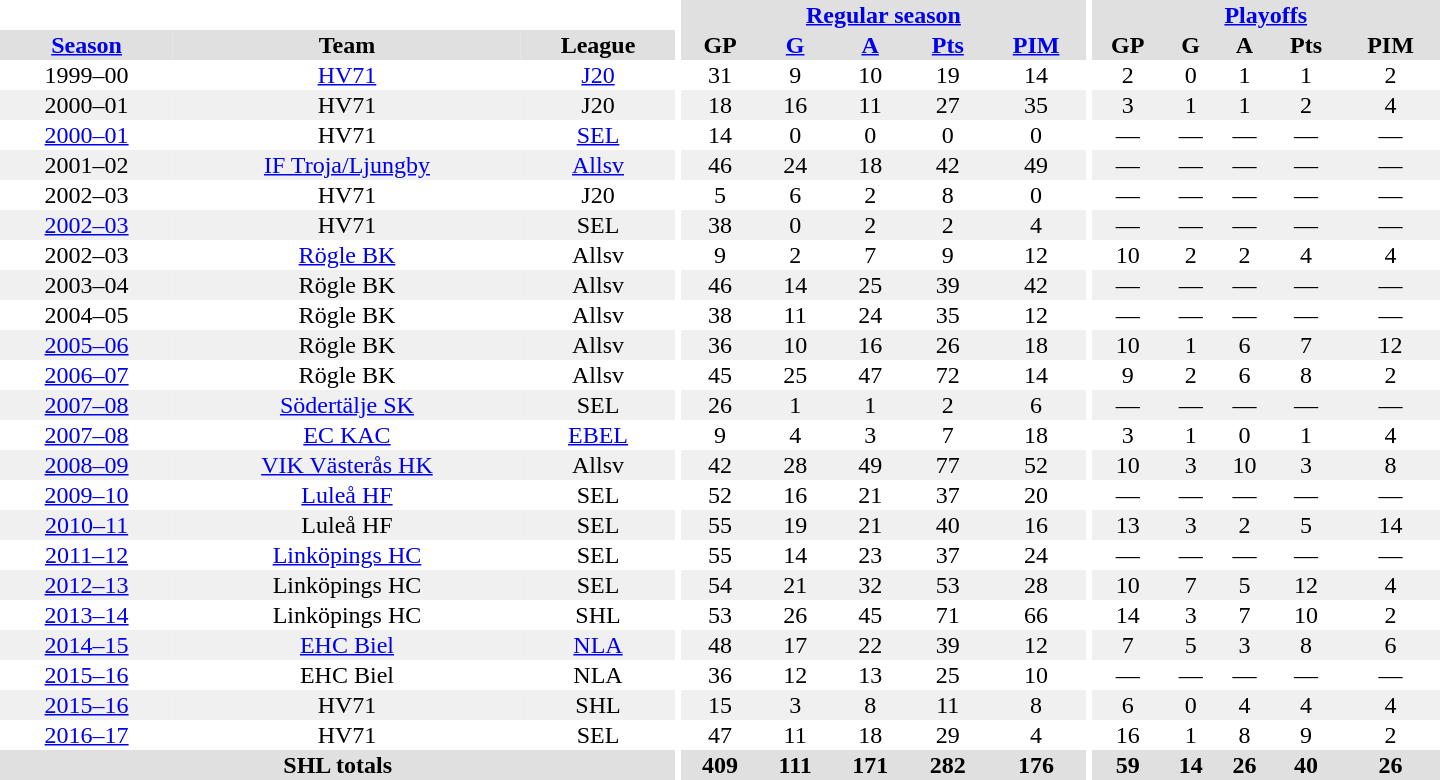<table border="0" cellpadding="1" cellspacing="0" ID="Table3" style="text-align:center; width:60em">
<tr bgcolor="#e0e0e0">
<th colspan="3" bgcolor="#ffffff"></th>
<th rowspan="99" bgcolor="#ffffff"></th>
<th colspan="5"><a href='#'>Regular season</a></th>
<th rowspan="99" bgcolor="#ffffff"></th>
<th colspan="5"><a href='#'>Playoffs</a></th>
</tr>
<tr bgcolor="#e0e0e0">
<th><a href='#'>Season</a></th>
<th>Team</th>
<th>League</th>
<th>GP</th>
<th><a href='#'>G</a></th>
<th><a href='#'>A</a></th>
<th><a href='#'>Pts</a></th>
<th><a href='#'>PIM</a></th>
<th>GP</th>
<th>G</th>
<th>A</th>
<th>Pts</th>
<th>PIM</th>
</tr>
<tr>
<td>1999–00</td>
<td><a href='#'>HV71</a></td>
<td><a href='#'>J20</a></td>
<td>31</td>
<td>9</td>
<td>10</td>
<td>19</td>
<td>14</td>
<td>2</td>
<td>0</td>
<td>1</td>
<td>1</td>
<td>2</td>
</tr>
<tr bgcolor="#f0f0f0">
<td>2000–01</td>
<td>HV71</td>
<td>J20</td>
<td>18</td>
<td>16</td>
<td>11</td>
<td>27</td>
<td>35</td>
<td>3</td>
<td>1</td>
<td>1</td>
<td>2</td>
<td>4</td>
</tr>
<tr>
<td><a href='#'>2000–01</a></td>
<td>HV71</td>
<td><a href='#'>SEL</a></td>
<td>14</td>
<td>0</td>
<td>0</td>
<td>0</td>
<td>0</td>
<td>—</td>
<td>—</td>
<td>—</td>
<td>—</td>
<td>—</td>
</tr>
<tr bgcolor="#f0f0f0">
<td>2001–02</td>
<td><a href='#'>IF Troja/Ljungby</a></td>
<td><a href='#'>Allsv</a></td>
<td>46</td>
<td>24</td>
<td>18</td>
<td>42</td>
<td>49</td>
<td>—</td>
<td>—</td>
<td>—</td>
<td>—</td>
<td>—</td>
</tr>
<tr>
<td>2002–03</td>
<td>HV71</td>
<td>J20</td>
<td>5</td>
<td>6</td>
<td>2</td>
<td>8</td>
<td>0</td>
<td>—</td>
<td>—</td>
<td>—</td>
<td>—</td>
<td>—</td>
</tr>
<tr bgcolor="#f0f0f0">
<td><a href='#'>2002–03</a></td>
<td>HV71</td>
<td>SEL</td>
<td>38</td>
<td>0</td>
<td>2</td>
<td>2</td>
<td>4</td>
<td>—</td>
<td>—</td>
<td>—</td>
<td>—</td>
<td>—</td>
</tr>
<tr>
<td>2002–03</td>
<td><a href='#'>Rögle BK</a></td>
<td>Allsv</td>
<td>9</td>
<td>2</td>
<td>7</td>
<td>9</td>
<td>12</td>
<td>10</td>
<td>2</td>
<td>2</td>
<td>4</td>
<td>4</td>
</tr>
<tr bgcolor="#f0f0f0">
<td>2003–04</td>
<td>Rögle BK</td>
<td>Allsv</td>
<td>46</td>
<td>14</td>
<td>25</td>
<td>39</td>
<td>42</td>
<td>—</td>
<td>—</td>
<td>—</td>
<td>—</td>
<td>—</td>
</tr>
<tr>
<td>2004–05</td>
<td>Rögle BK</td>
<td>Allsv</td>
<td>38</td>
<td>11</td>
<td>24</td>
<td>35</td>
<td>12</td>
<td>—</td>
<td>—</td>
<td>—</td>
<td>—</td>
<td>—</td>
</tr>
<tr bgcolor="#f0f0f0">
<td><a href='#'>2005–06</a></td>
<td>Rögle BK</td>
<td>Allsv</td>
<td>36</td>
<td>10</td>
<td>16</td>
<td>26</td>
<td>18</td>
<td>10</td>
<td>1</td>
<td>6</td>
<td>7</td>
<td>12</td>
</tr>
<tr>
<td><a href='#'>2006–07</a></td>
<td>Rögle BK</td>
<td>Allsv</td>
<td>45</td>
<td>25</td>
<td>47</td>
<td>72</td>
<td>14</td>
<td>9</td>
<td>2</td>
<td>6</td>
<td>8</td>
<td>2</td>
</tr>
<tr bgcolor="#f0f0f0">
<td><a href='#'>2007–08</a></td>
<td><a href='#'>Södertälje SK</a></td>
<td>SEL</td>
<td>26</td>
<td>1</td>
<td>1</td>
<td>2</td>
<td>6</td>
<td>—</td>
<td>—</td>
<td>—</td>
<td>—</td>
<td>—</td>
</tr>
<tr>
<td><a href='#'>2007–08</a></td>
<td><a href='#'>EC KAC</a></td>
<td><a href='#'>EBEL</a></td>
<td>9</td>
<td>4</td>
<td>3</td>
<td>7</td>
<td>18</td>
<td>3</td>
<td>1</td>
<td>0</td>
<td>1</td>
<td>4</td>
</tr>
<tr bgcolor="#f0f0f0">
<td><a href='#'>2008–09</a></td>
<td><a href='#'>VIK Västerås HK</a></td>
<td>Allsv</td>
<td>42</td>
<td>28</td>
<td>49</td>
<td>77</td>
<td>52</td>
<td>10</td>
<td>3</td>
<td>10</td>
<td>3</td>
<td>8</td>
</tr>
<tr>
<td><a href='#'>2009–10</a></td>
<td><a href='#'>Luleå HF</a></td>
<td>SEL</td>
<td>52</td>
<td>16</td>
<td>21</td>
<td>37</td>
<td>20</td>
<td>—</td>
<td>—</td>
<td>—</td>
<td>—</td>
<td>—</td>
</tr>
<tr bgcolor="#f0f0f0">
<td><a href='#'>2010–11</a></td>
<td>Luleå HF</td>
<td>SEL</td>
<td>55</td>
<td>19</td>
<td>21</td>
<td>40</td>
<td>16</td>
<td>13</td>
<td>3</td>
<td>2</td>
<td>5</td>
<td>14</td>
</tr>
<tr>
<td><a href='#'>2011–12</a></td>
<td><a href='#'>Linköpings HC</a></td>
<td>SEL</td>
<td>55</td>
<td>14</td>
<td>23</td>
<td>37</td>
<td>24</td>
<td>—</td>
<td>—</td>
<td>—</td>
<td>—</td>
<td>—</td>
</tr>
<tr bgcolor="#f0f0f0">
<td><a href='#'>2012–13</a></td>
<td>Linköpings HC</td>
<td>SEL</td>
<td>54</td>
<td>21</td>
<td>32</td>
<td>53</td>
<td>28</td>
<td>10</td>
<td>7</td>
<td>5</td>
<td>12</td>
<td>4</td>
</tr>
<tr>
<td><a href='#'>2013–14</a></td>
<td>Linköpings HC</td>
<td>SHL</td>
<td>53</td>
<td>26</td>
<td>45</td>
<td>71</td>
<td>66</td>
<td>14</td>
<td>3</td>
<td>7</td>
<td>10</td>
<td>2</td>
</tr>
<tr bgcolor="#f0f0f0">
<td><a href='#'>2014–15</a></td>
<td><a href='#'>EHC Biel</a></td>
<td><a href='#'>NLA</a></td>
<td>48</td>
<td>17</td>
<td>22</td>
<td>39</td>
<td>12</td>
<td>7</td>
<td>5</td>
<td>3</td>
<td>8</td>
<td>6</td>
</tr>
<tr>
<td><a href='#'>2015–16</a></td>
<td>EHC Biel</td>
<td>NLA</td>
<td>36</td>
<td>12</td>
<td>13</td>
<td>25</td>
<td>10</td>
<td>—</td>
<td>—</td>
<td>—</td>
<td>—</td>
<td>—</td>
</tr>
<tr bgcolor="#f0f0f0">
<td><a href='#'>2015–16</a></td>
<td>HV71</td>
<td>SHL</td>
<td>15</td>
<td>3</td>
<td>8</td>
<td>11</td>
<td>8</td>
<td>6</td>
<td>0</td>
<td>4</td>
<td>4</td>
<td>4</td>
</tr>
<tr>
<td><a href='#'>2016–17</a></td>
<td>HV71</td>
<td>SEL</td>
<td>47</td>
<td>11</td>
<td>18</td>
<td>29</td>
<td>4</td>
<td>16</td>
<td>1</td>
<td>8</td>
<td>9</td>
<td>2</td>
</tr>
<tr bgcolor="#e0e0e0">
<th colspan="3">SHL totals</th>
<th>409</th>
<th>111</th>
<th>171</th>
<th>282</th>
<th>176</th>
<th>59</th>
<th>14</th>
<th>26</th>
<th>40</th>
<th>26</th>
</tr>
</table>
